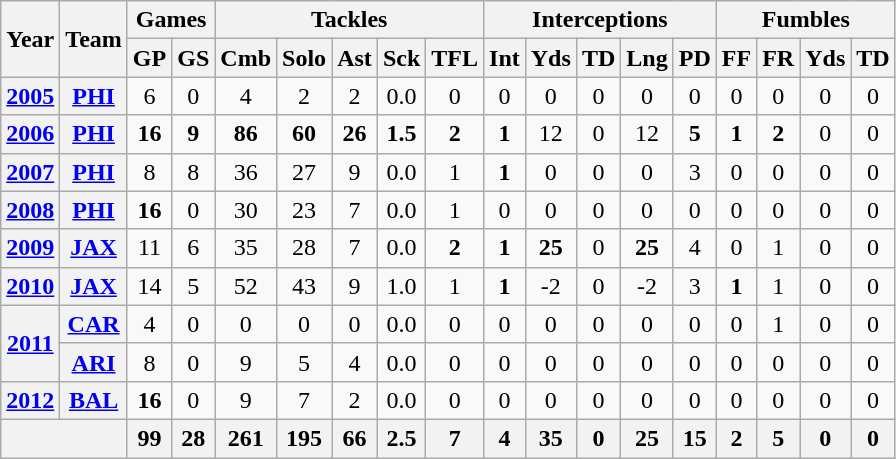<table class="wikitable" style="text-align:center">
<tr>
<th rowspan="2">Year</th>
<th rowspan="2">Team</th>
<th colspan="2">Games</th>
<th colspan="5">Tackles</th>
<th colspan="5">Interceptions</th>
<th colspan="4">Fumbles</th>
</tr>
<tr>
<th>GP</th>
<th>GS</th>
<th>Cmb</th>
<th>Solo</th>
<th>Ast</th>
<th>Sck</th>
<th>TFL</th>
<th>Int</th>
<th>Yds</th>
<th>TD</th>
<th>Lng</th>
<th>PD</th>
<th>FF</th>
<th>FR</th>
<th>Yds</th>
<th>TD</th>
</tr>
<tr>
<th><a href='#'>2005</a></th>
<th><a href='#'>PHI</a></th>
<td>6</td>
<td>0</td>
<td>4</td>
<td>2</td>
<td>2</td>
<td>0.0</td>
<td>0</td>
<td>0</td>
<td>0</td>
<td>0</td>
<td>0</td>
<td>0</td>
<td>0</td>
<td>0</td>
<td>0</td>
<td>0</td>
</tr>
<tr>
<th><a href='#'>2006</a></th>
<th><a href='#'>PHI</a></th>
<td><strong>16</strong></td>
<td><strong>9</strong></td>
<td><strong>86</strong></td>
<td><strong>60</strong></td>
<td><strong>26</strong></td>
<td><strong>1.5</strong></td>
<td><strong>2</strong></td>
<td><strong>1</strong></td>
<td>12</td>
<td>0</td>
<td>12</td>
<td><strong>5</strong></td>
<td><strong>1</strong></td>
<td><strong>2</strong></td>
<td>0</td>
<td>0</td>
</tr>
<tr>
<th><a href='#'>2007</a></th>
<th><a href='#'>PHI</a></th>
<td>8</td>
<td>8</td>
<td>36</td>
<td>27</td>
<td>9</td>
<td>0.0</td>
<td>1</td>
<td><strong>1</strong></td>
<td>0</td>
<td>0</td>
<td>0</td>
<td>3</td>
<td>0</td>
<td>0</td>
<td>0</td>
<td>0</td>
</tr>
<tr>
<th><a href='#'>2008</a></th>
<th><a href='#'>PHI</a></th>
<td><strong>16</strong></td>
<td>0</td>
<td>30</td>
<td>23</td>
<td>7</td>
<td>0.0</td>
<td>1</td>
<td>0</td>
<td>0</td>
<td>0</td>
<td>0</td>
<td>0</td>
<td>0</td>
<td>0</td>
<td>0</td>
<td>0</td>
</tr>
<tr>
<th><a href='#'>2009</a></th>
<th><a href='#'>JAX</a></th>
<td>11</td>
<td>6</td>
<td>35</td>
<td>28</td>
<td>7</td>
<td>0.0</td>
<td><strong>2</strong></td>
<td><strong>1</strong></td>
<td><strong>25</strong></td>
<td>0</td>
<td><strong>25</strong></td>
<td>4</td>
<td>0</td>
<td>1</td>
<td>0</td>
<td>0</td>
</tr>
<tr>
<th><a href='#'>2010</a></th>
<th><a href='#'>JAX</a></th>
<td>14</td>
<td>5</td>
<td>52</td>
<td>43</td>
<td>9</td>
<td>1.0</td>
<td>1</td>
<td><strong>1</strong></td>
<td>-2</td>
<td>0</td>
<td>-2</td>
<td>3</td>
<td><strong>1</strong></td>
<td>1</td>
<td>0</td>
<td>0</td>
</tr>
<tr>
<th rowspan="2"><a href='#'>2011</a></th>
<th><a href='#'>CAR</a></th>
<td>4</td>
<td>0</td>
<td>0</td>
<td>0</td>
<td>0</td>
<td>0.0</td>
<td>0</td>
<td>0</td>
<td>0</td>
<td>0</td>
<td>0</td>
<td>0</td>
<td>0</td>
<td>1</td>
<td>0</td>
<td>0</td>
</tr>
<tr>
<th><a href='#'>ARI</a></th>
<td>8</td>
<td>0</td>
<td>9</td>
<td>5</td>
<td>4</td>
<td>0.0</td>
<td>0</td>
<td>0</td>
<td>0</td>
<td>0</td>
<td>0</td>
<td>0</td>
<td>0</td>
<td>0</td>
<td>0</td>
<td>0</td>
</tr>
<tr>
<th><a href='#'>2012</a></th>
<th><a href='#'>BAL</a></th>
<td><strong>16</strong></td>
<td>0</td>
<td>9</td>
<td>7</td>
<td>2</td>
<td>0.0</td>
<td>0</td>
<td>0</td>
<td>0</td>
<td>0</td>
<td>0</td>
<td>0</td>
<td>0</td>
<td>0</td>
<td>0</td>
<td>0</td>
</tr>
<tr>
<th colspan="2"></th>
<th>99</th>
<th>28</th>
<th>261</th>
<th>195</th>
<th>66</th>
<th>2.5</th>
<th>7</th>
<th>4</th>
<th>35</th>
<th>0</th>
<th>25</th>
<th>15</th>
<th>2</th>
<th>5</th>
<th>0</th>
<th>0</th>
</tr>
</table>
